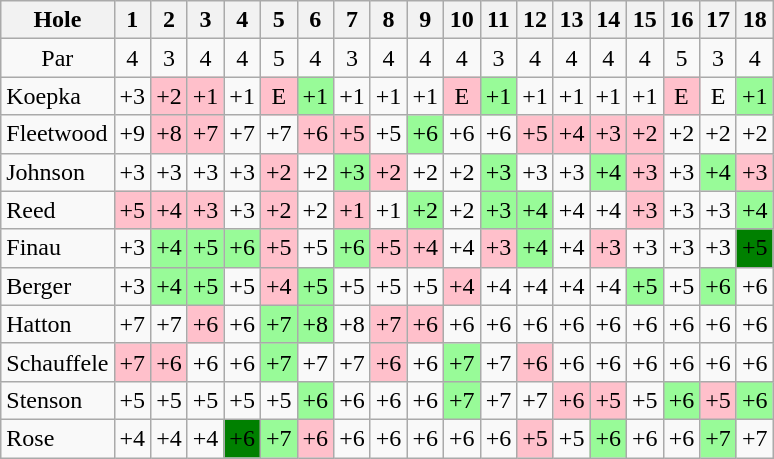<table class="wikitable" style="text-align:center">
<tr>
<th>Hole</th>
<th>1</th>
<th>2</th>
<th>3</th>
<th>4</th>
<th>5</th>
<th>6</th>
<th>7</th>
<th>8</th>
<th>9</th>
<th>10</th>
<th>11</th>
<th>12</th>
<th>13</th>
<th>14</th>
<th>15</th>
<th>16</th>
<th>17</th>
<th>18</th>
</tr>
<tr>
<td>Par</td>
<td>4</td>
<td>3</td>
<td>4</td>
<td>4</td>
<td>5</td>
<td>4</td>
<td>3</td>
<td>4</td>
<td>4</td>
<td>4</td>
<td>3</td>
<td>4</td>
<td>4</td>
<td>4</td>
<td>4</td>
<td>5</td>
<td>3</td>
<td>4</td>
</tr>
<tr>
<td align=left> Koepka</td>
<td>+3</td>
<td style="background: Pink;">+2</td>
<td style="background: Pink;">+1</td>
<td>+1</td>
<td style="background: Pink;">E</td>
<td style="background: PaleGreen;">+1</td>
<td>+1</td>
<td>+1</td>
<td>+1</td>
<td style="background: Pink;">E</td>
<td style="background: PaleGreen;">+1</td>
<td>+1</td>
<td>+1</td>
<td>+1</td>
<td>+1</td>
<td style="background: Pink;">E</td>
<td>E</td>
<td style="background: PaleGreen;">+1</td>
</tr>
<tr>
<td align=left> Fleetwood</td>
<td>+9</td>
<td style="background: Pink;">+8</td>
<td style="background: Pink;">+7</td>
<td>+7</td>
<td>+7</td>
<td style="background: Pink;">+6</td>
<td style="background: Pink;">+5</td>
<td>+5</td>
<td style="background: PaleGreen;">+6</td>
<td>+6</td>
<td>+6</td>
<td style="background: Pink;">+5</td>
<td style="background: Pink;">+4</td>
<td style="background: Pink;">+3</td>
<td style="background: Pink;">+2</td>
<td>+2</td>
<td>+2</td>
<td>+2</td>
</tr>
<tr>
<td align=left> Johnson</td>
<td>+3</td>
<td>+3</td>
<td>+3</td>
<td>+3</td>
<td style="background: Pink;">+2</td>
<td>+2</td>
<td style="background: PaleGreen;">+3</td>
<td style="background: Pink;">+2</td>
<td>+2</td>
<td>+2</td>
<td style="background: PaleGreen;">+3</td>
<td>+3</td>
<td>+3</td>
<td style="background: PaleGreen;">+4</td>
<td style="background: Pink;">+3</td>
<td>+3</td>
<td style="background: PaleGreen;">+4</td>
<td style="background: Pink;">+3</td>
</tr>
<tr>
<td align=left> Reed</td>
<td style="background: Pink;">+5</td>
<td style="background: Pink;">+4</td>
<td style="background: Pink;">+3</td>
<td>+3</td>
<td style="background: Pink;">+2</td>
<td>+2</td>
<td style="background: Pink;">+1</td>
<td>+1</td>
<td style="background: PaleGreen;">+2</td>
<td>+2</td>
<td style="background: PaleGreen;">+3</td>
<td style="background: PaleGreen;">+4</td>
<td>+4</td>
<td>+4</td>
<td style="background: Pink;">+3</td>
<td>+3</td>
<td>+3</td>
<td style="background: PaleGreen;">+4</td>
</tr>
<tr>
<td align=left> Finau</td>
<td>+3</td>
<td style="background: PaleGreen;">+4</td>
<td style="background: PaleGreen;">+5</td>
<td style="background: PaleGreen;">+6</td>
<td style="background: Pink;">+5</td>
<td>+5</td>
<td style="background: PaleGreen;">+6</td>
<td style="background: Pink;">+5</td>
<td style="background: Pink;">+4</td>
<td>+4</td>
<td style="background: Pink;">+3</td>
<td style="background: PaleGreen;">+4</td>
<td>+4</td>
<td style="background: Pink;">+3</td>
<td>+3</td>
<td>+3</td>
<td>+3</td>
<td style="background: Green;">+5</td>
</tr>
<tr>
<td align=left> Berger</td>
<td>+3</td>
<td style="background: PaleGreen;">+4</td>
<td style="background: PaleGreen;">+5</td>
<td>+5</td>
<td style="background: Pink;">+4</td>
<td style="background: PaleGreen;">+5</td>
<td>+5</td>
<td>+5</td>
<td>+5</td>
<td style="background: Pink;">+4</td>
<td>+4</td>
<td>+4</td>
<td>+4</td>
<td>+4</td>
<td style="background: PaleGreen;">+5</td>
<td>+5</td>
<td style="background: PaleGreen;">+6</td>
<td>+6</td>
</tr>
<tr>
<td align=left> Hatton</td>
<td>+7</td>
<td>+7</td>
<td style="background: Pink;">+6</td>
<td>+6</td>
<td style="background: PaleGreen;">+7</td>
<td style="background: PaleGreen;">+8</td>
<td>+8</td>
<td style="background: Pink;">+7</td>
<td style="background: Pink;">+6</td>
<td>+6</td>
<td>+6</td>
<td>+6</td>
<td>+6</td>
<td>+6</td>
<td>+6</td>
<td>+6</td>
<td>+6</td>
<td>+6</td>
</tr>
<tr>
<td align=left> Schauffele</td>
<td style="background: Pink;">+7</td>
<td style="background: Pink;">+6</td>
<td>+6</td>
<td>+6</td>
<td style="background: PaleGreen;">+7</td>
<td>+7</td>
<td>+7</td>
<td style="background: Pink;">+6</td>
<td>+6</td>
<td style="background: PaleGreen;">+7</td>
<td>+7</td>
<td style="background: Pink;">+6</td>
<td>+6</td>
<td>+6</td>
<td>+6</td>
<td>+6</td>
<td>+6</td>
<td>+6</td>
</tr>
<tr>
<td align=left> Stenson</td>
<td>+5</td>
<td>+5</td>
<td>+5</td>
<td>+5</td>
<td>+5</td>
<td style="background: PaleGreen;">+6</td>
<td>+6</td>
<td>+6</td>
<td>+6</td>
<td style="background: PaleGreen;">+7</td>
<td>+7</td>
<td>+7</td>
<td style="background: Pink;">+6</td>
<td style="background: Pink;">+5</td>
<td>+5</td>
<td style="background: PaleGreen;">+6</td>
<td style="background: Pink;">+5</td>
<td style="background: PaleGreen;">+6</td>
</tr>
<tr>
<td align=left> Rose</td>
<td>+4</td>
<td>+4</td>
<td>+4</td>
<td style="background: Green;">+6</td>
<td style="background: PaleGreen;">+7</td>
<td style="background: Pink;">+6</td>
<td>+6</td>
<td>+6</td>
<td>+6</td>
<td>+6</td>
<td>+6</td>
<td style="background: Pink;">+5</td>
<td>+5</td>
<td style="background: PaleGreen;">+6</td>
<td>+6</td>
<td>+6</td>
<td style="background: PaleGreen;">+7</td>
<td>+7</td>
</tr>
</table>
